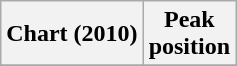<table class="wikitable plainrowheaders">
<tr>
<th scope="col">Chart (2010)</th>
<th scope="col">Peak<br>position</th>
</tr>
<tr>
</tr>
</table>
